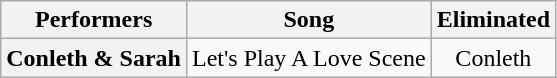<table class="wikitable plainrowheaders" style="text-align:center;">
<tr>
<th scope="col">Performers</th>
<th scope="col">Song</th>
<th scope="col">Eliminated</th>
</tr>
<tr>
<th scope="row">Conleth & Sarah</th>
<td>Let's Play A Love Scene</td>
<td>Conleth</td>
</tr>
</table>
